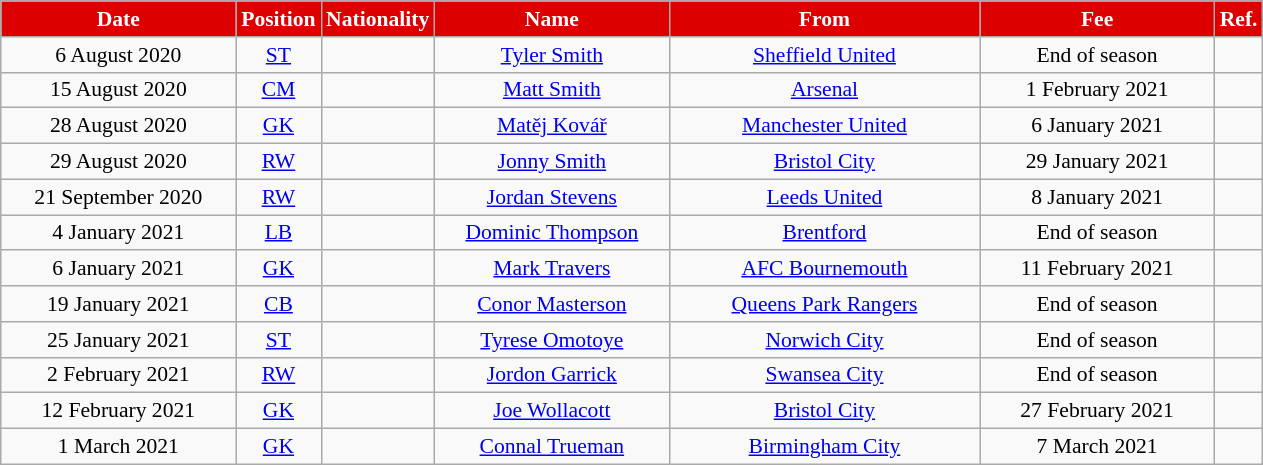<table class="wikitable"  style="text-align:center; font-size:90%; ">
<tr>
<th style="background:#DD0000; color:#FFFFFF; width:150px;">Date</th>
<th style="background:#DD0000; color:#FFFFFF; width:50px;">Position</th>
<th style="background:#DD0000; color:#FFFFFF; width:50px;">Nationality</th>
<th style="background:#DD0000; color:#FFFFFF; width:150px;">Name</th>
<th style="background:#DD0000; color:#FFFFFF; width:200px;">From</th>
<th style="background:#DD0000; color:#FFFFFF; width:150px;">Fee</th>
<th style="background:#DD0000; color:#FFFFFF; width:25px;">Ref.</th>
</tr>
<tr>
<td>6 August 2020</td>
<td><a href='#'>ST</a></td>
<td></td>
<td><a href='#'>Tyler Smith</a></td>
<td> <a href='#'>Sheffield United</a></td>
<td>End of season</td>
<td></td>
</tr>
<tr>
<td>15 August 2020</td>
<td><a href='#'>CM</a></td>
<td></td>
<td><a href='#'>Matt Smith</a></td>
<td> <a href='#'>Arsenal</a></td>
<td>1 February 2021</td>
<td></td>
</tr>
<tr>
<td>28 August 2020</td>
<td><a href='#'>GK</a></td>
<td></td>
<td><a href='#'>Matěj Kovář</a></td>
<td> <a href='#'>Manchester United</a></td>
<td>6 January 2021</td>
<td></td>
</tr>
<tr>
<td>29 August 2020</td>
<td><a href='#'>RW</a></td>
<td></td>
<td><a href='#'>Jonny Smith</a></td>
<td> <a href='#'>Bristol City</a></td>
<td>29 January 2021</td>
<td></td>
</tr>
<tr>
<td>21 September 2020</td>
<td><a href='#'>RW</a></td>
<td></td>
<td><a href='#'>Jordan Stevens</a></td>
<td> <a href='#'>Leeds United</a></td>
<td>8 January 2021</td>
<td></td>
</tr>
<tr>
<td>4 January 2021</td>
<td><a href='#'>LB</a></td>
<td></td>
<td><a href='#'>Dominic Thompson</a></td>
<td> <a href='#'>Brentford</a></td>
<td>End of season</td>
<td></td>
</tr>
<tr>
<td>6 January 2021</td>
<td><a href='#'>GK</a></td>
<td></td>
<td><a href='#'>Mark Travers</a></td>
<td> <a href='#'>AFC Bournemouth</a></td>
<td>11 February 2021</td>
<td></td>
</tr>
<tr>
<td>19 January 2021</td>
<td><a href='#'>CB</a></td>
<td></td>
<td><a href='#'>Conor Masterson</a></td>
<td> <a href='#'>Queens Park Rangers</a></td>
<td>End of season</td>
<td></td>
</tr>
<tr>
<td>25 January 2021</td>
<td><a href='#'>ST</a></td>
<td></td>
<td><a href='#'>Tyrese Omotoye</a></td>
<td> <a href='#'>Norwich City</a></td>
<td>End of season</td>
<td></td>
</tr>
<tr>
<td>2 February 2021</td>
<td><a href='#'>RW</a></td>
<td></td>
<td><a href='#'>Jordon Garrick</a></td>
<td> <a href='#'>Swansea City</a></td>
<td>End of season</td>
<td></td>
</tr>
<tr>
<td>12 February 2021</td>
<td><a href='#'>GK</a></td>
<td></td>
<td><a href='#'>Joe Wollacott</a></td>
<td> <a href='#'>Bristol City</a></td>
<td>27 February 2021</td>
<td></td>
</tr>
<tr>
<td>1 March 2021</td>
<td><a href='#'>GK</a></td>
<td></td>
<td><a href='#'>Connal Trueman</a></td>
<td> <a href='#'>Birmingham City</a></td>
<td>7 March 2021</td>
<td></td>
</tr>
</table>
